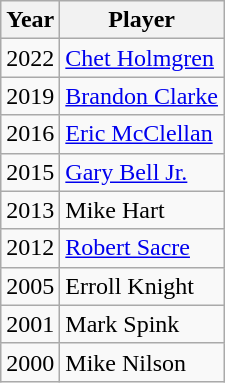<table class="wikitable outercollapse">
<tr>
<th>Year</th>
<th>Player</th>
</tr>
<tr>
<td>2022</td>
<td><a href='#'>Chet Holmgren</a></td>
</tr>
<tr>
<td>2019</td>
<td><a href='#'>Brandon Clarke</a></td>
</tr>
<tr>
<td>2016</td>
<td><a href='#'>Eric McClellan</a></td>
</tr>
<tr>
<td>2015</td>
<td><a href='#'>Gary Bell Jr.</a></td>
</tr>
<tr>
<td>2013</td>
<td>Mike Hart</td>
</tr>
<tr>
<td>2012</td>
<td><a href='#'>Robert Sacre</a></td>
</tr>
<tr>
<td>2005</td>
<td>Erroll Knight</td>
</tr>
<tr>
<td>2001</td>
<td>Mark Spink</td>
</tr>
<tr>
<td>2000</td>
<td>Mike Nilson</td>
</tr>
</table>
